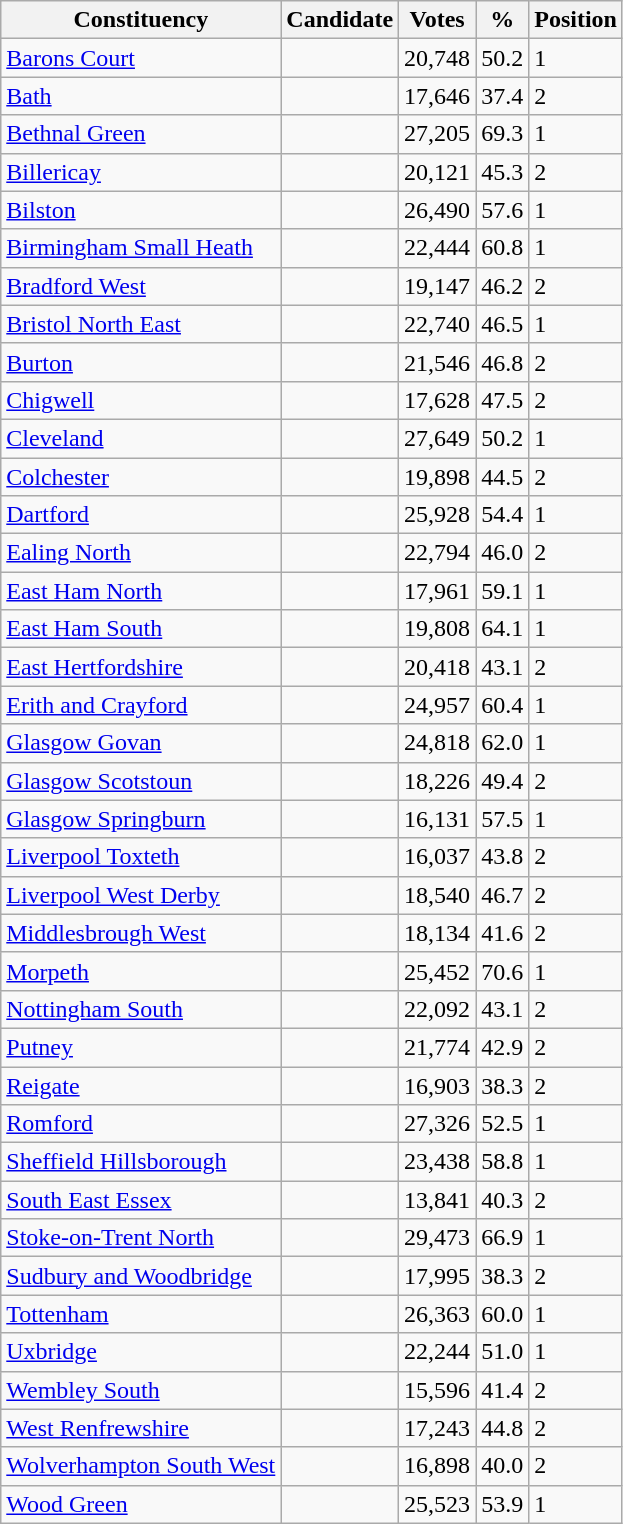<table class="wikitable sortable">
<tr>
<th>Constituency</th>
<th>Candidate</th>
<th>Votes</th>
<th>%</th>
<th>Position</th>
</tr>
<tr>
<td><a href='#'>Barons Court</a></td>
<td></td>
<td>20,748</td>
<td>50.2</td>
<td>1</td>
</tr>
<tr>
<td><a href='#'>Bath</a></td>
<td></td>
<td>17,646</td>
<td>37.4</td>
<td>2</td>
</tr>
<tr>
<td><a href='#'>Bethnal Green</a></td>
<td></td>
<td>27,205</td>
<td>69.3</td>
<td>1</td>
</tr>
<tr>
<td><a href='#'>Billericay</a></td>
<td></td>
<td>20,121</td>
<td>45.3</td>
<td>2</td>
</tr>
<tr>
<td><a href='#'>Bilston</a></td>
<td></td>
<td>26,490</td>
<td>57.6</td>
<td>1</td>
</tr>
<tr>
<td><a href='#'>Birmingham Small Heath</a></td>
<td></td>
<td>22,444</td>
<td>60.8</td>
<td>1</td>
</tr>
<tr>
<td><a href='#'>Bradford West</a></td>
<td></td>
<td>19,147</td>
<td>46.2</td>
<td>2</td>
</tr>
<tr>
<td><a href='#'>Bristol North East</a></td>
<td></td>
<td>22,740</td>
<td>46.5</td>
<td>1</td>
</tr>
<tr>
<td><a href='#'>Burton</a></td>
<td></td>
<td>21,546</td>
<td>46.8</td>
<td>2</td>
</tr>
<tr>
<td><a href='#'>Chigwell</a></td>
<td></td>
<td>17,628</td>
<td>47.5</td>
<td>2</td>
</tr>
<tr>
<td><a href='#'>Cleveland</a></td>
<td></td>
<td>27,649</td>
<td>50.2</td>
<td>1</td>
</tr>
<tr>
<td><a href='#'>Colchester</a></td>
<td></td>
<td>19,898</td>
<td>44.5</td>
<td>2</td>
</tr>
<tr>
<td><a href='#'>Dartford</a></td>
<td></td>
<td>25,928</td>
<td>54.4</td>
<td>1</td>
</tr>
<tr>
<td><a href='#'>Ealing North</a></td>
<td></td>
<td>22,794</td>
<td>46.0</td>
<td>2</td>
</tr>
<tr>
<td><a href='#'>East Ham North</a></td>
<td></td>
<td>17,961</td>
<td>59.1</td>
<td>1</td>
</tr>
<tr>
<td><a href='#'>East Ham South</a></td>
<td></td>
<td>19,808</td>
<td>64.1</td>
<td>1</td>
</tr>
<tr>
<td><a href='#'>East Hertfordshire</a></td>
<td></td>
<td>20,418</td>
<td>43.1</td>
<td>2</td>
</tr>
<tr>
<td><a href='#'>Erith and Crayford</a></td>
<td></td>
<td>24,957</td>
<td>60.4</td>
<td>1</td>
</tr>
<tr>
<td><a href='#'>Glasgow Govan</a></td>
<td></td>
<td>24,818</td>
<td>62.0</td>
<td>1</td>
</tr>
<tr>
<td><a href='#'>Glasgow Scotstoun</a></td>
<td></td>
<td>18,226</td>
<td>49.4</td>
<td>2</td>
</tr>
<tr>
<td><a href='#'>Glasgow Springburn</a></td>
<td></td>
<td>16,131</td>
<td>57.5</td>
<td>1</td>
</tr>
<tr>
<td><a href='#'>Liverpool Toxteth</a></td>
<td></td>
<td>16,037</td>
<td>43.8</td>
<td>2</td>
</tr>
<tr>
<td><a href='#'>Liverpool West Derby</a></td>
<td></td>
<td>18,540</td>
<td>46.7</td>
<td>2</td>
</tr>
<tr>
<td><a href='#'>Middlesbrough West</a></td>
<td></td>
<td>18,134</td>
<td>41.6</td>
<td>2</td>
</tr>
<tr>
<td><a href='#'>Morpeth</a></td>
<td></td>
<td>25,452</td>
<td>70.6</td>
<td>1</td>
</tr>
<tr>
<td><a href='#'>Nottingham South</a></td>
<td></td>
<td>22,092</td>
<td>43.1</td>
<td>2</td>
</tr>
<tr>
<td><a href='#'>Putney</a></td>
<td></td>
<td>21,774</td>
<td>42.9</td>
<td>2</td>
</tr>
<tr>
<td><a href='#'>Reigate</a></td>
<td></td>
<td>16,903</td>
<td>38.3</td>
<td>2</td>
</tr>
<tr>
<td><a href='#'>Romford</a></td>
<td></td>
<td>27,326</td>
<td>52.5</td>
<td>1</td>
</tr>
<tr>
<td><a href='#'>Sheffield Hillsborough</a></td>
<td></td>
<td>23,438</td>
<td>58.8</td>
<td>1</td>
</tr>
<tr>
<td><a href='#'>South East Essex</a></td>
<td></td>
<td>13,841</td>
<td>40.3</td>
<td>2</td>
</tr>
<tr>
<td><a href='#'>Stoke-on-Trent North</a></td>
<td></td>
<td>29,473</td>
<td>66.9</td>
<td>1</td>
</tr>
<tr>
<td><a href='#'>Sudbury and Woodbridge</a></td>
<td></td>
<td>17,995</td>
<td>38.3</td>
<td>2</td>
</tr>
<tr>
<td><a href='#'>Tottenham</a></td>
<td></td>
<td>26,363</td>
<td>60.0</td>
<td>1</td>
</tr>
<tr>
<td><a href='#'>Uxbridge</a></td>
<td></td>
<td>22,244</td>
<td>51.0</td>
<td>1</td>
</tr>
<tr>
<td><a href='#'>Wembley South</a></td>
<td></td>
<td>15,596</td>
<td>41.4</td>
<td>2</td>
</tr>
<tr>
<td><a href='#'>West Renfrewshire</a></td>
<td></td>
<td>17,243</td>
<td>44.8</td>
<td>2</td>
</tr>
<tr>
<td><a href='#'>Wolverhampton South West</a></td>
<td></td>
<td>16,898</td>
<td>40.0</td>
<td>2</td>
</tr>
<tr>
<td><a href='#'>Wood Green</a></td>
<td></td>
<td>25,523</td>
<td>53.9</td>
<td>1</td>
</tr>
</table>
